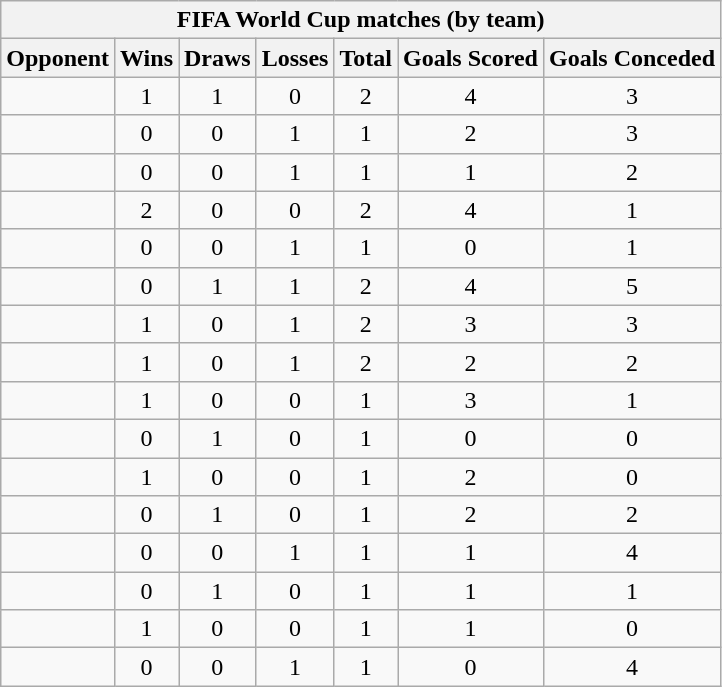<table class="wikitable sortable" style="text-align: center;">
<tr>
<th colspan=7>FIFA World Cup matches (by team)</th>
</tr>
<tr>
<th>Opponent</th>
<th>Wins</th>
<th>Draws</th>
<th>Losses</th>
<th>Total</th>
<th>Goals Scored</th>
<th>Goals Conceded</th>
</tr>
<tr>
<td align="left"></td>
<td>1</td>
<td>1</td>
<td>0</td>
<td>2</td>
<td>4</td>
<td>3</td>
</tr>
<tr>
<td align="left"></td>
<td>0</td>
<td>0</td>
<td>1</td>
<td>1</td>
<td>2</td>
<td>3</td>
</tr>
<tr>
<td align="left"></td>
<td>0</td>
<td>0</td>
<td>1</td>
<td>1</td>
<td>1</td>
<td>2</td>
</tr>
<tr>
<td align="left"></td>
<td>2</td>
<td>0</td>
<td>0</td>
<td>2</td>
<td>4</td>
<td>1</td>
</tr>
<tr>
<td align="left"></td>
<td>0</td>
<td>0</td>
<td>1</td>
<td>1</td>
<td>0</td>
<td>1</td>
</tr>
<tr>
<td align="left"></td>
<td>0</td>
<td>1</td>
<td>1</td>
<td>2</td>
<td>4</td>
<td>5</td>
</tr>
<tr>
<td align="left"></td>
<td>1</td>
<td>0</td>
<td>1</td>
<td>2</td>
<td>3</td>
<td>3</td>
</tr>
<tr>
<td align="left"></td>
<td>1</td>
<td>0</td>
<td>1</td>
<td>2</td>
<td>2</td>
<td>2</td>
</tr>
<tr>
<td align="left"></td>
<td>1</td>
<td>0</td>
<td>0</td>
<td>1</td>
<td>3</td>
<td>1</td>
</tr>
<tr>
<td align="left"></td>
<td>0</td>
<td>1</td>
<td>0</td>
<td>1</td>
<td>0</td>
<td>0</td>
</tr>
<tr>
<td align="left"></td>
<td>1</td>
<td>0</td>
<td>0</td>
<td>1</td>
<td>2</td>
<td>0</td>
</tr>
<tr>
<td align="left"></td>
<td>0</td>
<td>1</td>
<td>0</td>
<td>1</td>
<td>2</td>
<td>2</td>
</tr>
<tr>
<td align="left"></td>
<td>0</td>
<td>0</td>
<td>1</td>
<td>1</td>
<td>1</td>
<td>4</td>
</tr>
<tr>
<td align="left"></td>
<td>0</td>
<td>1</td>
<td>0</td>
<td>1</td>
<td>1</td>
<td>1</td>
</tr>
<tr>
<td align="left"></td>
<td>1</td>
<td>0</td>
<td>0</td>
<td>1</td>
<td>1</td>
<td>0</td>
</tr>
<tr>
<td align="left"></td>
<td>0</td>
<td>0</td>
<td>1</td>
<td>1</td>
<td>0</td>
<td>4</td>
</tr>
</table>
